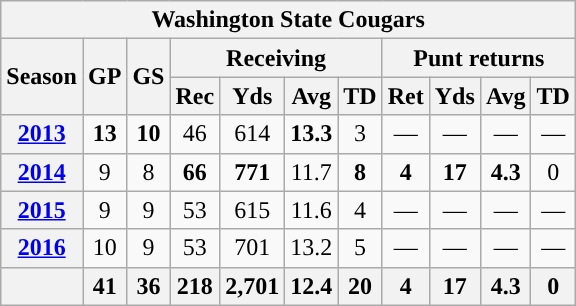<table class="wikitable" style="text-align:center;">
<tr>
<th colspan="16">Washington State Cougars</th>
</tr>
<tr>
<th rowspan="2">Season</th>
<th rowspan="2">GP</th>
<th rowspan="2">GS</th>
<th colspan="4">Receiving</th>
<th colspan="6">Punt returns</th>
</tr>
<tr>
<th>Rec</th>
<th>Yds</th>
<th>Avg</th>
<th>TD</th>
<th>Ret</th>
<th>Yds</th>
<th>Avg</th>
<th>TD</th>
</tr>
<tr>
<th><a href='#'>2013</a></th>
<td><strong>13</strong></td>
<td><strong>10</strong></td>
<td>46</td>
<td>614</td>
<td><strong>13.3</strong></td>
<td>3</td>
<td>—</td>
<td>—</td>
<td>—</td>
<td>—</td>
</tr>
<tr>
<th><a href='#'>2014</a></th>
<td>9</td>
<td>8</td>
<td><strong>66</strong></td>
<td><strong>771</strong></td>
<td>11.7</td>
<td><strong>8</strong></td>
<td><strong>4</strong></td>
<td><strong>17</strong></td>
<td><strong>4.3</strong></td>
<td>0</td>
</tr>
<tr>
<th><a href='#'>2015</a></th>
<td>9</td>
<td>9</td>
<td>53</td>
<td>615</td>
<td>11.6</td>
<td>4</td>
<td>—</td>
<td>—</td>
<td>—</td>
<td>—</td>
</tr>
<tr>
<th><a href='#'>2016</a></th>
<td>10</td>
<td>9</td>
<td>53</td>
<td>701</td>
<td>13.2</td>
<td>5</td>
<td>—</td>
<td>—</td>
<td>—</td>
<td>—</td>
</tr>
<tr>
<th></th>
<th>41</th>
<th>36</th>
<th>218</th>
<th>2,701</th>
<th>12.4</th>
<th>20</th>
<th>4</th>
<th>17</th>
<th>4.3</th>
<th>0</th>
</tr>
</table>
